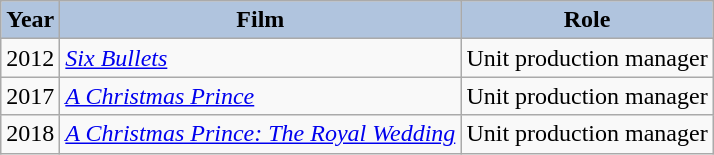<table class="wikitable">
<tr>
<th style="background:#B0C4DE;">Year</th>
<th style="background:#B0C4DE;">Film</th>
<th style="background:#B0C4DE;">Role</th>
</tr>
<tr>
<td>2012</td>
<td><em><a href='#'>Six Bullets</a></em></td>
<td>Unit production manager</td>
</tr>
<tr>
<td>2017</td>
<td><em><a href='#'>A Christmas Prince</a></em></td>
<td>Unit production manager</td>
</tr>
<tr>
<td>2018</td>
<td><em><a href='#'>A Christmas Prince: The Royal Wedding</a></em></td>
<td>Unit production manager</td>
</tr>
</table>
